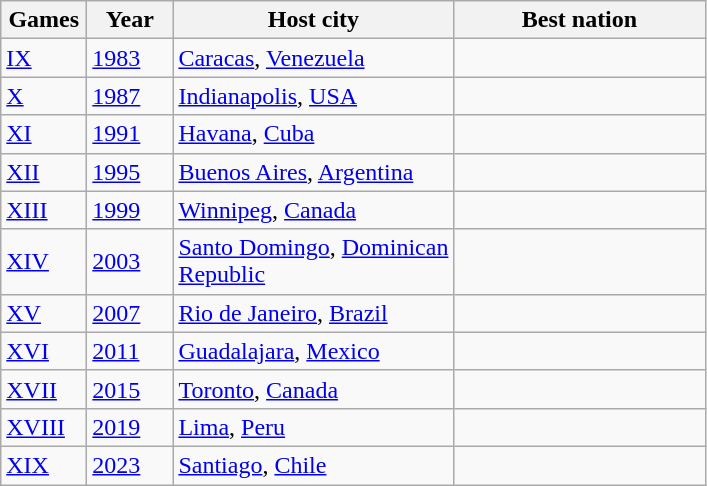<table class=wikitable>
<tr>
<th width=50>Games</th>
<th width=50>Year</th>
<th width=180>Host city</th>
<th width=160>Best nation</th>
</tr>
<tr>
<td><a href='#'>IX</a></td>
<td><a href='#'>1983</a></td>
<td><a href='#'>Caracas</a>, <a href='#'>Venezuela</a></td>
<td></td>
</tr>
<tr>
<td><a href='#'>X</a></td>
<td><a href='#'>1987</a></td>
<td><a href='#'>Indianapolis</a>, <a href='#'>USA</a></td>
<td></td>
</tr>
<tr>
<td><a href='#'>XI</a></td>
<td><a href='#'>1991</a></td>
<td><a href='#'>Havana</a>, <a href='#'>Cuba</a></td>
<td></td>
</tr>
<tr>
<td><a href='#'>XII</a></td>
<td><a href='#'>1995</a></td>
<td><a href='#'>Buenos Aires</a>, <a href='#'>Argentina</a></td>
<td></td>
</tr>
<tr>
<td><a href='#'>XIII</a></td>
<td><a href='#'>1999</a></td>
<td><a href='#'>Winnipeg</a>, <a href='#'>Canada</a></td>
<td></td>
</tr>
<tr>
<td><a href='#'>XIV</a></td>
<td><a href='#'>2003</a></td>
<td><a href='#'>Santo Domingo</a>, <a href='#'>Dominican Republic</a></td>
<td></td>
</tr>
<tr>
<td><a href='#'>XV</a></td>
<td><a href='#'>2007</a></td>
<td><a href='#'>Rio de Janeiro</a>, <a href='#'>Brazil</a></td>
<td></td>
</tr>
<tr>
<td><a href='#'>XVI</a></td>
<td><a href='#'>2011</a></td>
<td><a href='#'>Guadalajara</a>, <a href='#'>Mexico</a></td>
<td></td>
</tr>
<tr>
<td><a href='#'>XVII</a></td>
<td><a href='#'>2015</a></td>
<td><a href='#'>Toronto</a>, <a href='#'>Canada</a></td>
<td></td>
</tr>
<tr>
<td><a href='#'>XVIII</a></td>
<td><a href='#'>2019</a></td>
<td><a href='#'>Lima</a>, <a href='#'>Peru</a></td>
<td></td>
</tr>
<tr>
<td><a href='#'>XIX</a></td>
<td><a href='#'>2023</a></td>
<td><a href='#'>Santiago</a>, <a href='#'>Chile</a></td>
<td></td>
</tr>
</table>
